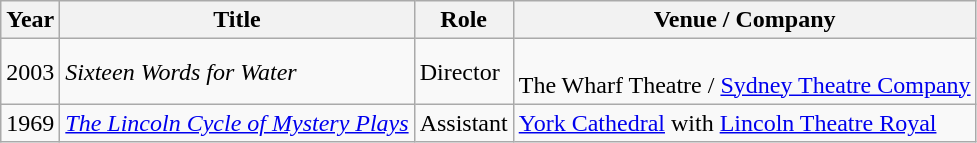<table class="wikitable">
<tr>
<th>Year</th>
<th>Title</th>
<th>Role</th>
<th>Venue /  Company</th>
</tr>
<tr>
<td>2003</td>
<td><em>Sixteen Words for Water</em></td>
<td>Director</td>
<td><br>The Wharf Theatre / <a href='#'>Sydney Theatre Company</a></td>
</tr>
<tr>
<td>1969</td>
<td><em><a href='#'>The Lincoln Cycle of Mystery Plays</a></em></td>
<td>Assistant</td>
<td><a href='#'>York Cathedral</a> with <a href='#'>Lincoln Theatre Royal</a></td>
</tr>
</table>
